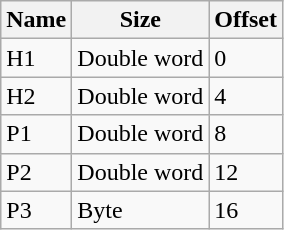<table class="wikitable">
<tr>
<th>Name</th>
<th>Size</th>
<th>Offset</th>
</tr>
<tr>
<td>H1</td>
<td>Double word</td>
<td>0</td>
</tr>
<tr>
<td>H2</td>
<td>Double word</td>
<td>4</td>
</tr>
<tr>
<td>P1</td>
<td>Double word</td>
<td>8</td>
</tr>
<tr>
<td>P2</td>
<td>Double word</td>
<td>12</td>
</tr>
<tr>
<td>P3</td>
<td>Byte</td>
<td>16</td>
</tr>
</table>
